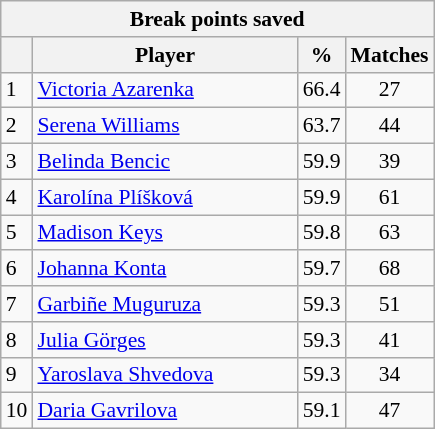<table class="wikitable sortable" style=font-size:90%>
<tr>
<th colspan=4>Break points saved</th>
</tr>
<tr>
<th></th>
<th width=170>Player</th>
<th width=20>%</th>
<th>Matches</th>
</tr>
<tr>
<td>1</td>
<td> <a href='#'>Victoria Azarenka</a></td>
<td>66.4</td>
<td align=center>27</td>
</tr>
<tr>
<td>2</td>
<td> <a href='#'>Serena Williams</a></td>
<td>63.7</td>
<td align=center>44</td>
</tr>
<tr>
<td>3</td>
<td> <a href='#'>Belinda Bencic</a></td>
<td>59.9</td>
<td align=center>39</td>
</tr>
<tr>
<td>4</td>
<td> <a href='#'>Karolína Plíšková</a></td>
<td>59.9</td>
<td align=center>61</td>
</tr>
<tr>
<td>5</td>
<td> <a href='#'>Madison Keys</a></td>
<td>59.8</td>
<td align=center>63</td>
</tr>
<tr>
<td>6</td>
<td> <a href='#'>Johanna Konta</a></td>
<td>59.7</td>
<td align=center>68</td>
</tr>
<tr>
<td>7</td>
<td> <a href='#'>Garbiñe Muguruza</a></td>
<td>59.3</td>
<td align=center>51</td>
</tr>
<tr>
<td>8</td>
<td> <a href='#'>Julia Görges</a></td>
<td>59.3</td>
<td align=center>41</td>
</tr>
<tr>
<td>9</td>
<td> <a href='#'>Yaroslava Shvedova</a></td>
<td>59.3</td>
<td align=center>34</td>
</tr>
<tr>
<td>10</td>
<td> <a href='#'>Daria Gavrilova</a></td>
<td>59.1</td>
<td align=center>47</td>
</tr>
</table>
